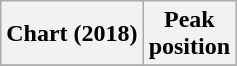<table class="wikitable plainrowheaders">
<tr>
<th scope="col">Chart (2018)</th>
<th scope="col">Peak<br>position</th>
</tr>
<tr>
</tr>
</table>
